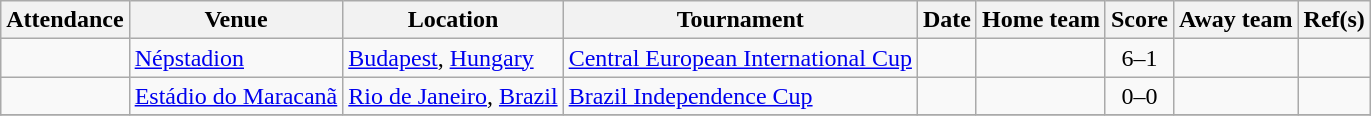<table class="wikitable sortable">
<tr>
<th>Attendance</th>
<th>Venue</th>
<th>Location</th>
<th>Tournament</th>
<th>Date</th>
<th>Home team</th>
<th>Score</th>
<th>Away team</th>
<th>Ref(s)</th>
</tr>
<tr>
<td align="center"></td>
<td><a href='#'>Népstadion</a></td>
<td><a href='#'>Budapest</a>, <a href='#'>Hungary</a></td>
<td><a href='#'>Central European International Cup</a></td>
<td></td>
<td></td>
<td align="center">6–1</td>
<td></td>
<td></td>
</tr>
<tr>
<td align="center"></td>
<td><a href='#'>Estádio do Maracanã</a></td>
<td><a href='#'>Rio de Janeiro</a>, <a href='#'>Brazil</a></td>
<td><a href='#'>Brazil Independence Cup</a></td>
<td></td>
<td></td>
<td align="center">0–0</td>
<td></td>
<td></td>
</tr>
<tr>
</tr>
</table>
